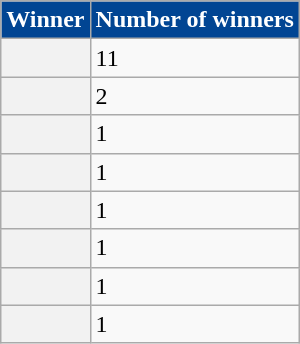<table class="wikitable plainrowheaders">
<tr>
<th scope="col" style="background-color:#014593; color:white;;">Winner</th>
<th scope="col" style="background-color:#014593; color:white;;">Number of winners</th>
</tr>
<tr>
<th scope="row"></th>
<td>11</td>
</tr>
<tr>
<th scope="row"></th>
<td>2</td>
</tr>
<tr>
<th scope="row"></th>
<td>1</td>
</tr>
<tr>
<th scope="row"></th>
<td>1</td>
</tr>
<tr>
<th scope="row"></th>
<td>1</td>
</tr>
<tr>
<th scope="row"></th>
<td>1</td>
</tr>
<tr>
<th scope="row"></th>
<td>1</td>
</tr>
<tr>
<th scope="row"></th>
<td>1</td>
</tr>
</table>
